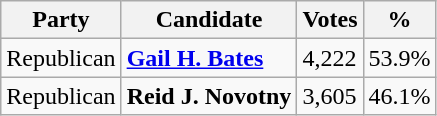<table class="wikitable">
<tr>
<th>Party</th>
<th>Candidate</th>
<th>Votes</th>
<th>%</th>
</tr>
<tr>
<td>Republican</td>
<td><strong><a href='#'>Gail H. Bates</a></strong></td>
<td>4,222</td>
<td>53.9%</td>
</tr>
<tr>
<td>Republican</td>
<td><strong>Reid J. Novotny</strong></td>
<td>3,605</td>
<td>46.1%</td>
</tr>
</table>
